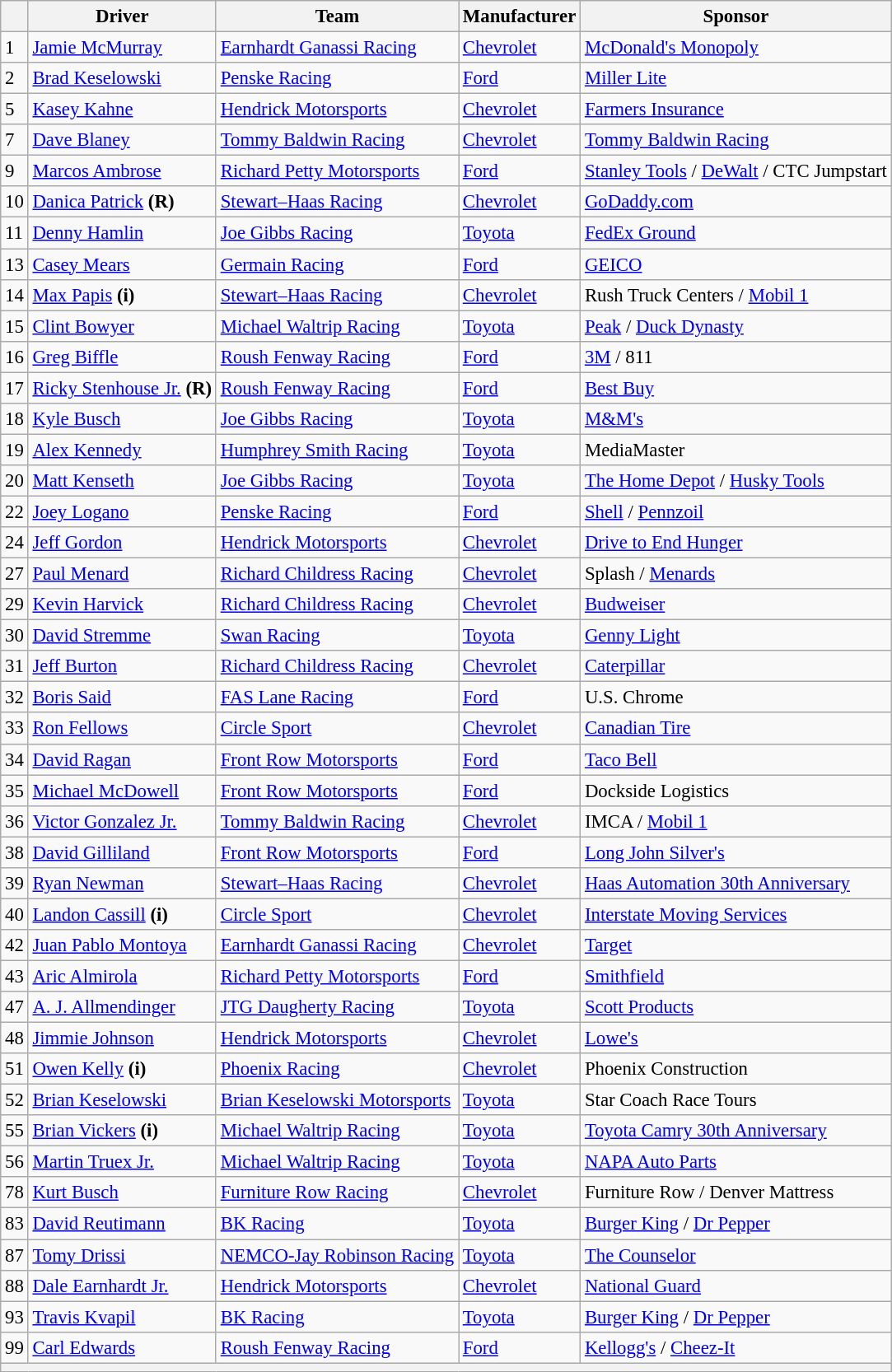<table class="wikitable" style="font-size:95%">
<tr>
<th></th>
<th>Driver</th>
<th>Team</th>
<th>Manufacturer</th>
<th>Sponsor</th>
</tr>
<tr>
<td>1</td>
<td><a href='#'>Jamie McMurray</a></td>
<td><a href='#'>Earnhardt Ganassi Racing</a></td>
<td><a href='#'>Chevrolet</a></td>
<td><a href='#'>McDonald's Monopoly</a></td>
</tr>
<tr>
<td>2</td>
<td><a href='#'>Brad Keselowski</a></td>
<td><a href='#'>Penske Racing</a></td>
<td><a href='#'>Ford</a></td>
<td><a href='#'>Miller Lite</a></td>
</tr>
<tr>
<td>5</td>
<td><a href='#'>Kasey Kahne</a></td>
<td><a href='#'>Hendrick Motorsports</a></td>
<td><a href='#'>Chevrolet</a></td>
<td><a href='#'>Farmers Insurance</a></td>
</tr>
<tr>
<td>7</td>
<td><a href='#'>Dave Blaney</a></td>
<td><a href='#'>Tommy Baldwin Racing</a></td>
<td><a href='#'>Chevrolet</a></td>
<td><a href='#'>Tommy Baldwin Racing</a></td>
</tr>
<tr>
<td>9</td>
<td><a href='#'>Marcos Ambrose</a></td>
<td><a href='#'>Richard Petty Motorsports</a></td>
<td><a href='#'>Ford</a></td>
<td><a href='#'>Stanley Tools</a> / <a href='#'>DeWalt</a> / CTC Jumpstart</td>
</tr>
<tr>
<td>10</td>
<td><a href='#'>Danica Patrick</a> <strong>(R)</strong></td>
<td><a href='#'>Stewart–Haas Racing</a></td>
<td><a href='#'>Chevrolet</a></td>
<td><a href='#'>GoDaddy.com</a></td>
</tr>
<tr>
<td>11</td>
<td><a href='#'>Denny Hamlin</a></td>
<td><a href='#'>Joe Gibbs Racing</a></td>
<td><a href='#'>Toyota</a></td>
<td><a href='#'>FedEx Ground</a></td>
</tr>
<tr>
<td>13</td>
<td><a href='#'>Casey Mears</a></td>
<td><a href='#'>Germain Racing</a></td>
<td><a href='#'>Ford</a></td>
<td><a href='#'>GEICO</a></td>
</tr>
<tr>
<td>14</td>
<td><a href='#'>Max Papis</a> <strong>(i)</strong></td>
<td><a href='#'>Stewart–Haas Racing</a></td>
<td><a href='#'>Chevrolet</a></td>
<td>Rush Truck Centers / <a href='#'>Mobil 1</a></td>
</tr>
<tr>
<td>15</td>
<td><a href='#'>Clint Bowyer</a></td>
<td><a href='#'>Michael Waltrip Racing</a></td>
<td><a href='#'>Toyota</a></td>
<td><a href='#'>Peak</a> / <a href='#'>Duck Dynasty</a></td>
</tr>
<tr>
<td>16</td>
<td><a href='#'>Greg Biffle</a></td>
<td><a href='#'>Roush Fenway Racing</a></td>
<td><a href='#'>Ford</a></td>
<td><a href='#'>3M</a> / 811</td>
</tr>
<tr>
<td>17</td>
<td><a href='#'>Ricky Stenhouse Jr.</a> <strong>(R)</strong></td>
<td><a href='#'>Roush Fenway Racing</a></td>
<td><a href='#'>Ford</a></td>
<td><a href='#'>Best Buy</a></td>
</tr>
<tr>
<td>18</td>
<td><a href='#'>Kyle Busch</a></td>
<td><a href='#'>Joe Gibbs Racing</a></td>
<td><a href='#'>Toyota</a></td>
<td><a href='#'>M&M's</a></td>
</tr>
<tr>
<td>19</td>
<td><a href='#'>Alex Kennedy</a></td>
<td><a href='#'>Humphrey Smith Racing</a></td>
<td><a href='#'>Toyota</a></td>
<td>MediaMaster</td>
</tr>
<tr>
<td>20</td>
<td><a href='#'>Matt Kenseth</a></td>
<td><a href='#'>Joe Gibbs Racing</a></td>
<td><a href='#'>Toyota</a></td>
<td><a href='#'>The Home Depot</a> / <a href='#'>Husky Tools</a></td>
</tr>
<tr>
<td>22</td>
<td><a href='#'>Joey Logano</a></td>
<td><a href='#'>Penske Racing</a></td>
<td><a href='#'>Ford</a></td>
<td><a href='#'>Shell</a> / <a href='#'>Pennzoil</a></td>
</tr>
<tr>
<td>24</td>
<td><a href='#'>Jeff Gordon</a></td>
<td><a href='#'>Hendrick Motorsports</a></td>
<td><a href='#'>Chevrolet</a></td>
<td><a href='#'>Drive to End Hunger</a></td>
</tr>
<tr>
<td>27</td>
<td><a href='#'>Paul Menard</a></td>
<td><a href='#'>Richard Childress Racing</a></td>
<td><a href='#'>Chevrolet</a></td>
<td>Splash / <a href='#'>Menards</a></td>
</tr>
<tr>
<td>29</td>
<td><a href='#'>Kevin Harvick</a></td>
<td><a href='#'>Richard Childress Racing</a></td>
<td><a href='#'>Chevrolet</a></td>
<td><a href='#'>Budweiser</a></td>
</tr>
<tr>
<td>30</td>
<td><a href='#'>David Stremme</a></td>
<td><a href='#'>Swan Racing</a></td>
<td><a href='#'>Toyota</a></td>
<td><a href='#'>Genny Light</a></td>
</tr>
<tr>
<td>31</td>
<td><a href='#'>Jeff Burton</a></td>
<td><a href='#'>Richard Childress Racing</a></td>
<td><a href='#'>Chevrolet</a></td>
<td><a href='#'>Caterpillar</a></td>
</tr>
<tr>
<td>32</td>
<td><a href='#'>Boris Said</a></td>
<td><a href='#'>FAS Lane Racing</a></td>
<td><a href='#'>Ford</a></td>
<td>U.S. Chrome</td>
</tr>
<tr>
<td>33</td>
<td><a href='#'>Ron Fellows</a></td>
<td><a href='#'>Circle Sport</a></td>
<td><a href='#'>Chevrolet</a></td>
<td><a href='#'>Canadian Tire</a></td>
</tr>
<tr>
<td>34</td>
<td><a href='#'>David Ragan</a></td>
<td><a href='#'>Front Row Motorsports</a></td>
<td><a href='#'>Ford</a></td>
<td><a href='#'>Taco Bell</a></td>
</tr>
<tr>
<td>35</td>
<td><a href='#'>Michael McDowell</a></td>
<td><a href='#'>Front Row Motorsports</a></td>
<td><a href='#'>Ford</a></td>
<td>Dockside Logistics</td>
</tr>
<tr>
<td>36</td>
<td><a href='#'>Victor Gonzalez Jr.</a></td>
<td><a href='#'>Tommy Baldwin Racing</a></td>
<td><a href='#'>Chevrolet</a></td>
<td>IMCA / <a href='#'>Mobil 1</a></td>
</tr>
<tr>
<td>38</td>
<td><a href='#'>David Gilliland</a></td>
<td><a href='#'>Front Row Motorsports</a></td>
<td><a href='#'>Ford</a></td>
<td><a href='#'>Long John Silver's</a></td>
</tr>
<tr>
<td>39</td>
<td><a href='#'>Ryan Newman</a></td>
<td><a href='#'>Stewart–Haas Racing</a></td>
<td><a href='#'>Chevrolet</a></td>
<td><a href='#'>Haas Automation 30th Anniversary</a></td>
</tr>
<tr>
<td>40</td>
<td><a href='#'>Landon Cassill</a> <strong>(i)</strong></td>
<td><a href='#'>Circle Sport</a></td>
<td><a href='#'>Chevrolet</a></td>
<td><a href='#'>Interstate Moving Services</a></td>
</tr>
<tr>
<td>42</td>
<td><a href='#'>Juan Pablo Montoya</a></td>
<td><a href='#'>Earnhardt Ganassi Racing</a></td>
<td><a href='#'>Chevrolet</a></td>
<td><a href='#'>Target</a></td>
</tr>
<tr>
<td>43</td>
<td><a href='#'>Aric Almirola</a></td>
<td><a href='#'>Richard Petty Motorsports</a></td>
<td><a href='#'>Ford</a></td>
<td><a href='#'>Smithfield</a></td>
</tr>
<tr>
<td>47</td>
<td><a href='#'>A. J. Allmendinger</a></td>
<td><a href='#'>JTG Daugherty Racing</a></td>
<td><a href='#'>Toyota</a></td>
<td><a href='#'>Scott Products</a></td>
</tr>
<tr>
<td>48</td>
<td><a href='#'>Jimmie Johnson</a></td>
<td><a href='#'>Hendrick Motorsports</a></td>
<td><a href='#'>Chevrolet</a></td>
<td><a href='#'>Lowe's</a></td>
</tr>
<tr>
<td>51</td>
<td><a href='#'>Owen Kelly</a> <strong>(i)</strong></td>
<td><a href='#'>Phoenix Racing</a></td>
<td><a href='#'>Chevrolet</a></td>
<td>Phoenix Construction</td>
</tr>
<tr>
<td>52</td>
<td><a href='#'>Brian Keselowski</a></td>
<td><a href='#'>Brian Keselowski Motorsports</a></td>
<td><a href='#'>Toyota</a></td>
<td>Star Coach Race Tours</td>
</tr>
<tr>
<td>55</td>
<td><a href='#'>Brian Vickers</a> <strong>(i)</strong></td>
<td><a href='#'>Michael Waltrip Racing</a></td>
<td><a href='#'>Toyota</a></td>
<td><a href='#'>Toyota Camry 30th Anniversary</a></td>
</tr>
<tr>
<td>56</td>
<td><a href='#'>Martin Truex Jr.</a></td>
<td><a href='#'>Michael Waltrip Racing</a></td>
<td><a href='#'>Toyota</a></td>
<td><a href='#'>NAPA Auto Parts</a></td>
</tr>
<tr>
<td>78</td>
<td><a href='#'>Kurt Busch</a></td>
<td><a href='#'>Furniture Row Racing</a></td>
<td><a href='#'>Chevrolet</a></td>
<td>Furniture Row / Denver Mattress</td>
</tr>
<tr>
<td>83</td>
<td><a href='#'>David Reutimann</a></td>
<td><a href='#'>BK Racing</a></td>
<td><a href='#'>Toyota</a></td>
<td><a href='#'>Burger King</a> / <a href='#'>Dr Pepper</a></td>
</tr>
<tr>
<td>87</td>
<td><a href='#'>Tomy Drissi</a></td>
<td><a href='#'>NEMCO-Jay Robinson Racing</a></td>
<td><a href='#'>Toyota</a></td>
<td><a href='#'>The Counselor</a></td>
</tr>
<tr>
<td>88</td>
<td><a href='#'>Dale Earnhardt Jr.</a></td>
<td><a href='#'>Hendrick Motorsports</a></td>
<td><a href='#'>Chevrolet</a></td>
<td><a href='#'>National Guard</a></td>
</tr>
<tr>
<td>93</td>
<td><a href='#'>Travis Kvapil</a></td>
<td><a href='#'>BK Racing</a></td>
<td><a href='#'>Toyota</a></td>
<td><a href='#'>Burger King</a> / <a href='#'>Dr Pepper</a></td>
</tr>
<tr>
<td>99</td>
<td><a href='#'>Carl Edwards</a></td>
<td><a href='#'>Roush Fenway Racing</a></td>
<td><a href='#'>Ford</a></td>
<td><a href='#'>Kellogg's</a> / <a href='#'>Cheez-It</a></td>
</tr>
<tr>
<th colspan="5"></th>
</tr>
</table>
